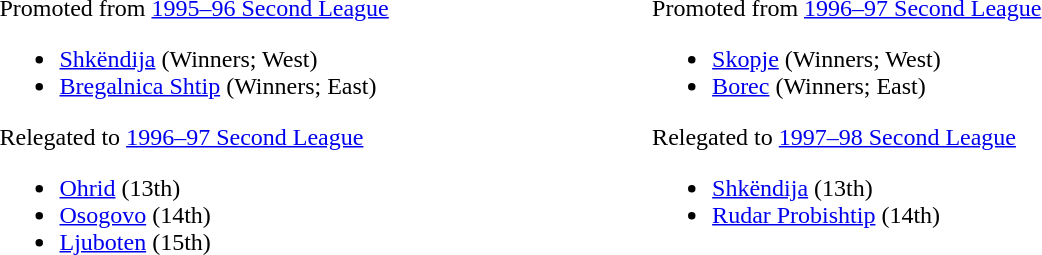<table style="border:0;width:69%;">
<tr style="vertical-align:top;">
<td><br>Promoted from <a href='#'>1995–96 Second League</a><ul><li><a href='#'>Shkëndija</a> (Winners; West)</li><li><a href='#'>Bregalnica Shtip</a> (Winners; East)</li></ul>Relegated to <a href='#'>1996–97 Second League</a><ul><li><a href='#'>Ohrid</a> (13th)</li><li><a href='#'>Osogovo</a> (14th)</li><li><a href='#'>Ljuboten</a> (15th)</li></ul></td>
<td><br>Promoted from <a href='#'>1996–97 Second League</a><ul><li><a href='#'>Skopje</a> (Winners; West)</li><li><a href='#'>Borec</a> (Winners; East)</li></ul>Relegated to <a href='#'>1997–98 Second League</a><ul><li><a href='#'>Shkëndija</a> (13th)</li><li><a href='#'>Rudar Probishtip</a> (14th)</li></ul></td>
</tr>
</table>
